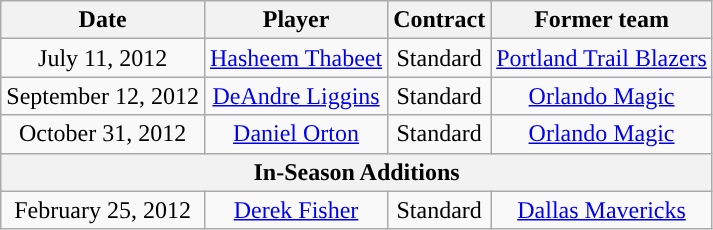<table class="wikitable" style="text-align: center">
<tr>
<th>Date</th>
<th>Player</th>
<th>Contract</th>
<th>Former team</th>
</tr>
<tr style="text-align: center">
<td>July 11, 2012</td>
<td><a href='#'>Hasheem Thabeet</a></td>
<td>Standard</td>
<td><a href='#'>Portland Trail Blazers</a></td>
</tr>
<tr style="text-align: center">
<td>September 12, 2012</td>
<td><a href='#'>DeAndre Liggins</a></td>
<td>Standard</td>
<td><a href='#'>Orlando Magic</a></td>
</tr>
<tr style="text-align: center">
<td>October 31, 2012</td>
<td><a href='#'>Daniel Orton</a></td>
<td>Standard</td>
<td><a href='#'>Orlando Magic</a></td>
</tr>
<tr>
<th scope="row" colspan="6" style="text-align:center;”">In-Season Additions</th>
</tr>
<tr style="text-align: center">
<td>February 25, 2012</td>
<td><a href='#'>Derek Fisher</a></td>
<td>Standard</td>
<td><a href='#'>Dallas Mavericks</a></td>
</tr>
</table>
